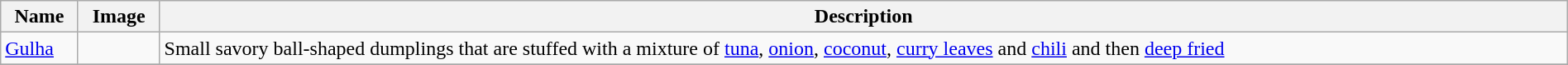<table class="wikitable sortable" width="100%">
<tr>
<th>Name</th>
<th class="unsortable">Image</th>
<th>Description</th>
</tr>
<tr>
<td><a href='#'>Gulha</a></td>
<td></td>
<td>Small savory ball-shaped dumplings that are stuffed with a mixture of <a href='#'>tuna</a>, <a href='#'>onion</a>, <a href='#'>coconut</a>, <a href='#'>curry leaves</a> and <a href='#'>chili</a> and then <a href='#'>deep fried</a></td>
</tr>
<tr>
</tr>
</table>
